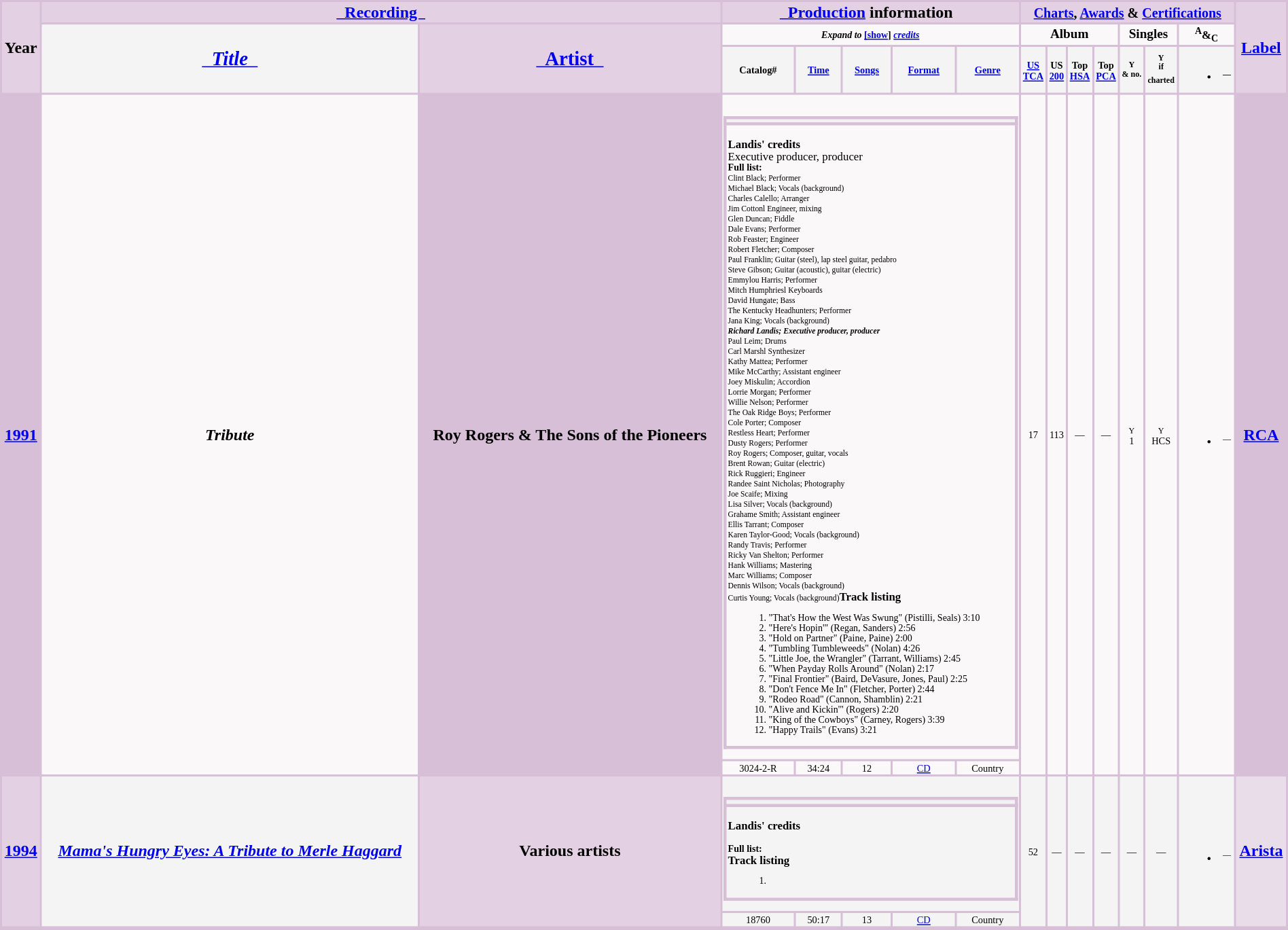<table style="text-align:center; background-color:#d8bfd8; width:100%">
<tr>
<th rowspan="3" style="background-color:#e3d1e3">Year</th>
<th colspan="2" style="background-color:#e3d1e3"><a href='#'>  Recording  </a></th>
<th colspan="5" style="background-color:#e3d1e3"><a href='#'>  Production</a> information  </th>
<th colspan="7" style="background-color:#e3d1e3"><small><a href='#'>Charts</a>, <a href='#'>Awards</a> & <a href='#'>Certifications</a></small></th>
<th rowspan="3" style="background-color:#e3d1e3"><a href='#'>Label</a></th>
</tr>
<tr>
<th rowspan="2" style="background-color:#f4f4f5"><BIG><em><a href='#'>  Title  </a></em></BIG></th>
<th rowspan="2" style="background-color:#e3d1e3"><BIG><a href='#'>  Artist  </a></BIG></th>
<th colspan="5" style="font-size:7pt;background-color:#faf8f8"><em>Expand to</em> <a href='#'>[show</a>] <em><a href='#'>credits</a></em></th>
<th colspan="4" style="font-size:80%;background-color:#faf8f8">Album</th>
<th colspan="2" style="font-size:80%;background-color:#faf8f8">Singles</th>
<th style="font-size:70%;background-color:#faf8f8"> <sup>A</sup>&<sub>C</sub> </th>
</tr>
<tr style="font-size:60%;background-color:#f4f4f5">
<th>Catalog#</th>
<th><a href='#'>Time</a></th>
<th><a href='#'>Songs</a></th>
<th><a href='#'>Format</a></th>
<th><a href='#'>Genre</a></th>
<th><a href='#'>US</a><br><a href='#'>TCA</a></th>
<th>US<br><a href='#'>200</a></th>
<th>Top<br><a href='#'>HSA</a></th>
<th>Top<br><a href='#'>PCA</a></th>
<th><small><span>Y</span></small><br><sup>& no.</sup></th>
<th><small><span>Y</span></small><br><sup>if</sup><br><sup>charted</sup></th>
<th><br><ul><li><sup>—</sup></li></ul></th>
</tr>
<tr>
<th rowspan="2"><a href='#'>1991</a></th>
<th rowspan="2" style="background:#faf8f8"><em>Tribute</em></th>
<th rowspan="2">Roy Rogers & The Sons of the Pioneers</th>
<td colspan="5" style="font-size:7pt;background:#faf8f8"><br><table class="wikitable collapsible collapsed" style="background:transparent; width:100%;border:2px solid #d8bfd8">
<tr>
<th style="border:3px solid #d8bfd8"></th>
</tr>
<tr>
<td style="border:3px solid #d8bfd8; text-align:left"><br><strong><BIG>Landis' credits</BIG></strong><br>
<BIG>Executive producer, producer</BIG><br><strong>Full list:</strong> <br>
<small>Clint Black; Performer <br> Michael Black; Vocals (background) <br> Charles Calello; Arranger <br> Jim Cottonl Engineer, mixing <br> Glen Duncan; Fiddle <br> Dale Evans; Performer <br> Rob Feaster; Engineer <br> Robert Fletcher; Composer <br> Paul Franklin; Guitar (steel), lap steel guitar, pedabro <br> Steve Gibson; Guitar (acoustic), guitar (electric) <br> Emmylou Harris; Performer <br> Mitch Humphriesl Keyboards <br> David Hungate; Bass <br> The Kentucky Headhunters; Performer <br> Jana King; Vocals (background) <br> <strong><em>Richard Landis; Executive producer, producer</em></strong> <br> Paul Leim; Drums <br> Carl Marshl Synthesizer <br> Kathy Mattea; Performer <br> Mike McCarthy; Assistant engineer <br> Joey Miskulin; Accordion <br> Lorrie Morgan; Performer <br> Willie Nelson; Performer <br> The Oak Ridge Boys; Performer <br> Cole Porter; Composer <br> Restless Heart; Performer <br> Dusty Rogers; Performer <br> Roy Rogers; Composer, guitar, vocals <br> Brent Rowan; Guitar (electric) <br> Rick Ruggieri; Engineer <br> Randee Saint Nicholas; Photography <br> Joe Scaife; Mixing <br> Lisa Silver; Vocals (background) <br> Grahame Smith; Assistant engineer <br> Ellis Tarrant; Composer <br> Karen Taylor-Good; Vocals (background) <br> Randy Travis; Performer <br> Ricky Van Shelton; Performer <br> Hank Williams; Mastering <br> Marc Williams; Composer <br> Dennis Wilson; Vocals (background) <br> Curtis Young; Vocals (background)</small><BIG><strong>Track listing</strong></BIG><ol><li>"That's How the West Was Swung" (Pistilli, Seals) 3:10</li><li>"Here's Hopin'" (Regan, Sanders) 2:56</li><li>"Hold on Partner" (Paine, Paine) 2:00</li><li>"Tumbling Tumbleweeds" (Nolan) 4:26</li><li>"Little Joe, the Wrangler" (Tarrant, Williams) 2:45</li><li>"When Payday Rolls Around" (Nolan) 2:17</li><li>"Final Frontier" (Baird, DeVasure, Jones, Paul) 2:25</li><li>"Don't Fence Me In" (Fletcher, Porter) 2:44</li><li>"Rodeo Road" (Cannon, Shamblin) 2:21</li><li>"Alive and Kickin'" (Rogers) 2:20</li><li>"King of the Cowboys" (Carney, Rogers) 3:39</li><li>"Happy Trails" (Evans) 3:21</li></ol></td>
</tr>
</table>
</td>
<td rowspan="2" style="font-size:60%;background:#faf8f8">17 </td>
<td rowspan="2" style="font-size:60%;background:#faf8f8">113 </td>
<td rowspan="2" style="font-size:60%;background:#faf8f8">—</td>
<td rowspan="2" style="font-size:60%;background:#faf8f8">—</td>
<td rowspan="2" style="font-size:60%;background:#faf8f8"><small><span>Y</span></small><br>1</td>
<td rowspan="2" style="font-size:60%;background:#faf8f8"><small><span>Y</span></small><br>HCS</td>
<td rowspan="2" style="font-size:60%;background:#faf8f8"><br><ul><li><sup>—</sup></li></ul></td>
<th rowspan="2"><a href='#'>RCA</a></th>
</tr>
<tr style="font-size:60%;background:#faf8f8">
<td>3024-2-R</td>
<td>34:24</td>
<td>12</td>
<td><a href='#'>CD</a></td>
<td>Country</td>
</tr>
<tr>
<th rowspan="2" style="background:#e3d1e3"><a href='#'>1994</a></th>
<th rowspan="2" style="background:#f4f4f5"><em><a href='#'>Mama's Hungry Eyes: A Tribute to Merle Haggard</a></em></th>
<th rowspan="2" style="background:#e3d1e3">Various artists</th>
<td colspan="5" style="font-size:7pt;background:#f4f4f5"><br><table class="wikitable collapsible collapsed" style="background:transparent; width:100%;border:2px solid #d8bfd8">
<tr>
<th style="border:3px solid #d8bfd8"></th>
</tr>
<tr>
<td style="border:3px solid #d8bfd8; text-align:left"><br><strong><BIG>Landis' credits</BIG></strong><br>
<BIG></BIG><br><strong>Full list:</strong> <br>
<BIG><strong>Track listing</strong></BIG><ol><li></li></ol></td>
</tr>
</table>
</td>
<td rowspan="2" style="font-size:60%;background:#f4f4f5">52 </td>
<td rowspan="2" style="font-size:60%;background:#f4f4f5">—</td>
<td rowspan="2" style="font-size:60%;background:#f4f4f5">—</td>
<td rowspan="2" style="font-size:60%;background:#f4f4f5">—</td>
<td rowspan="2" style="font-size:60%;background:#f4f4f5">—</td>
<td rowspan="2" style="font-size:60%;background:#f4f4f5">—</td>
<td rowspan="2" style="font-size:60%;background:#f4f4f5"><br><ul><li><sup>—</sup></li></ul></td>
<th rowspan="2" style="background:#e9dde9"><a href='#'>Arista</a></th>
</tr>
<tr style="font-size:60%;background:#f4f4f5">
<td>18760</td>
<td>50:17</td>
<td>13</td>
<td><a href='#'>CD</a></td>
<td>Country</td>
</tr>
<tr>
</tr>
</table>
